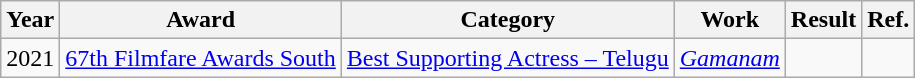<table class="wikitable">
<tr>
<th>Year</th>
<th>Award</th>
<th>Category</th>
<th>Work</th>
<th>Result</th>
<th>Ref.</th>
</tr>
<tr>
<td>2021</td>
<td><a href='#'>67th Filmfare Awards South</a></td>
<td><a href='#'>Best Supporting Actress – Telugu</a></td>
<td><em><a href='#'>Gamanam</a></em></td>
<td></td>
<td></td>
</tr>
</table>
